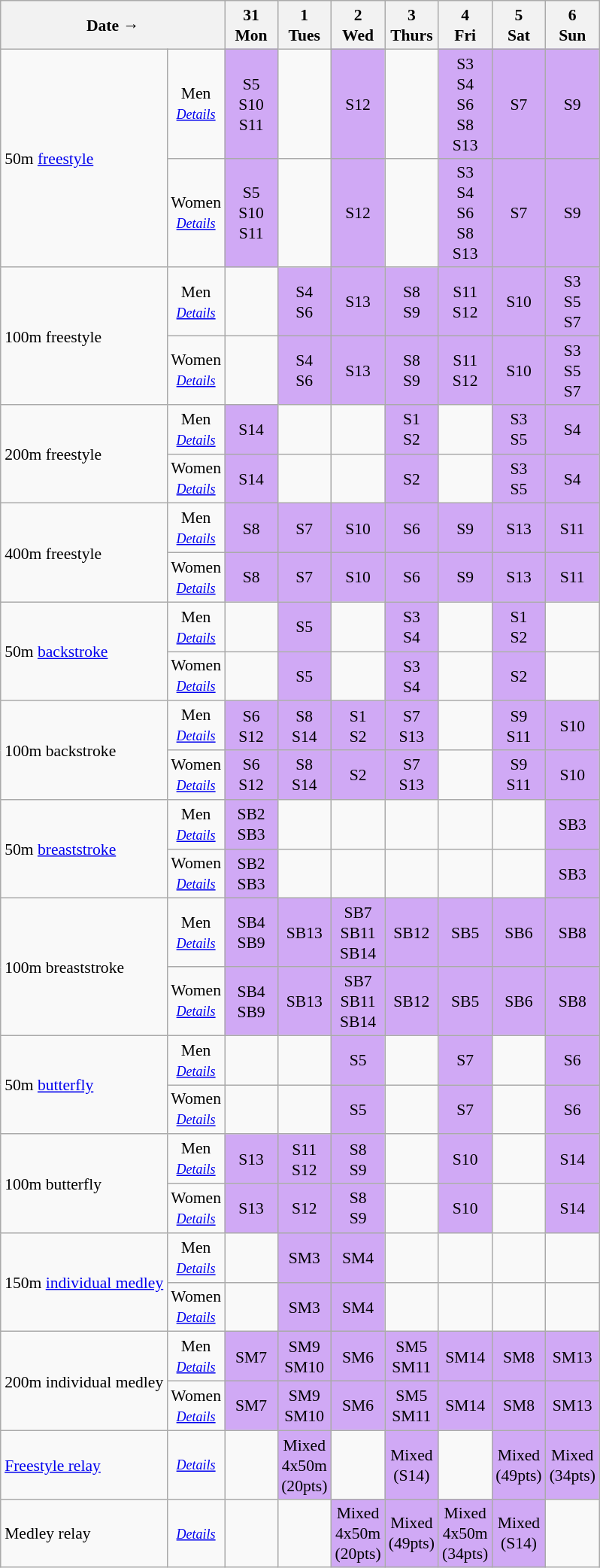<table class="wikitable" style="margin:0.5em auto; font-size:90%; line-height:1.25em;">
<tr align="center">
<th colspan="2">Date →</th>
<th width="40px">31<br>Mon</th>
<th width="40px">1<br>Tues</th>
<th width="40px">2<br>Wed</th>
<th width="40px">3<br>Thurs</th>
<th width="40px">4<br>Fri</th>
<th width="40px">5<br>Sat</th>
<th width="40px">6<br>Sun</th>
</tr>
<tr align="center">
<td align="left" rowspan="2">50m <a href='#'>freestyle</a></td>
<td>Men<br><small><em><a href='#'>Details</a></em></small></td>
<td bgcolor="#D0A9F5">S5<br>S10<br>S11</td>
<td></td>
<td bgcolor="#D0A9F5">S12</td>
<td></td>
<td bgcolor="#D0A9F5">S3<br>S4<br>S6<br>S8<br>S13</td>
<td bgcolor="#D0A9F5">S7</td>
<td bgcolor="#D0A9F5">S9</td>
</tr>
<tr align="center">
<td>Women <br><small><em><a href='#'>Details</a></em></small></td>
<td bgcolor="#D0A9F5">S5<br>S10<br>S11</td>
<td></td>
<td bgcolor="#D0A9F5">S12</td>
<td></td>
<td bgcolor="#D0A9F5">S3<br>S4<br>S6<br>S8<br>S13</td>
<td bgcolor="#D0A9F5">S7</td>
<td bgcolor="#D0A9F5">S9</td>
</tr>
<tr align="center">
<td align="left" rowspan="2">100m freestyle</td>
<td>Men<br><small><em><a href='#'>Details</a></em></small></td>
<td></td>
<td bgcolor="#D0A9F5">S4<br>S6</td>
<td bgcolor="#D0A9F5">S13</td>
<td bgcolor="#D0A9F5">S8<br>S9</td>
<td bgcolor="#D0A9F5">S11<br>S12</td>
<td bgcolor="#D0A9F5">S10</td>
<td bgcolor="#D0A9F5">S3<br>S5<br>S7</td>
</tr>
<tr align="center">
<td>Women <br><small><em><a href='#'>Details</a></em></small></td>
<td></td>
<td bgcolor="#D0A9F5">S4<br>S6</td>
<td bgcolor="#D0A9F5">S13</td>
<td bgcolor="#D0A9F5">S8<br>S9</td>
<td bgcolor="#D0A9F5">S11<br>S12</td>
<td bgcolor="#D0A9F5">S10</td>
<td bgcolor="#D0A9F5">S3<br>S5<br>S7</td>
</tr>
<tr align="center">
<td align="left" rowspan="2">200m freestyle</td>
<td>Men<br><small><em><a href='#'>Details</a></em></small></td>
<td bgcolor="#D0A9F5">S14</td>
<td></td>
<td></td>
<td bgcolor="#D0A9F5">S1<br>S2</td>
<td></td>
<td bgcolor="#D0A9F5">S3<br>S5</td>
<td bgcolor="#D0A9F5">S4</td>
</tr>
<tr align="center">
<td>Women <br><small><em><a href='#'>Details</a></em></small></td>
<td bgcolor="#D0A9F5">S14</td>
<td></td>
<td></td>
<td bgcolor="#D0A9F5">S2</td>
<td></td>
<td bgcolor="#D0A9F5">S3<br>S5</td>
<td bgcolor="#D0A9F5">S4</td>
</tr>
<tr align="center">
<td align="left" rowspan="2">400m freestyle</td>
<td>Men<br><small><em><a href='#'>Details</a></em></small></td>
<td bgcolor="#D0A9F5">S8</td>
<td bgcolor="#D0A9F5">S7</td>
<td bgcolor="#D0A9F5">S10</td>
<td bgcolor="#D0A9F5">S6</td>
<td bgcolor="#D0A9F5">S9</td>
<td bgcolor="#D0A9F5">S13</td>
<td bgcolor="#D0A9F5">S11</td>
</tr>
<tr align="center">
<td>Women <br><small><em><a href='#'>Details</a></em></small></td>
<td bgcolor="#D0A9F5">S8</td>
<td bgcolor="#D0A9F5">S7</td>
<td bgcolor="#D0A9F5">S10</td>
<td bgcolor="#D0A9F5">S6</td>
<td bgcolor="#D0A9F5">S9</td>
<td bgcolor="#D0A9F5">S13</td>
<td bgcolor="#D0A9F5">S11</td>
</tr>
<tr align="center">
<td align="left" rowspan="2">50m <a href='#'>backstroke</a></td>
<td>Men<br><small><em><a href='#'>Details</a></em></small></td>
<td></td>
<td bgcolor="#D0A9F5">S5</td>
<td></td>
<td bgcolor="#D0A9F5">S3<br>S4</td>
<td></td>
<td bgcolor="#D0A9F5">S1<br>S2</td>
<td></td>
</tr>
<tr align="center">
<td>Women <br><small><em><a href='#'>Details</a></em></small></td>
<td></td>
<td bgcolor="#D0A9F5">S5</td>
<td></td>
<td bgcolor="#D0A9F5">S3<br>S4</td>
<td></td>
<td bgcolor="#D0A9F5">S2</td>
<td></td>
</tr>
<tr align="center">
<td align="left" rowspan="2">100m backstroke</td>
<td>Men<br><small><em><a href='#'>Details</a></em></small></td>
<td bgcolor="#D0A9F5">S6<br>S12</td>
<td bgcolor="#D0A9F5">S8<br>S14</td>
<td bgcolor="#D0A9F5">S1<br>S2</td>
<td bgcolor="#D0A9F5">S7<br>S13</td>
<td></td>
<td bgcolor="#D0A9F5">S9<br>S11</td>
<td bgcolor="#D0A9F5">S10</td>
</tr>
<tr align="center">
<td>Women <br><small><em><a href='#'>Details</a></em></small></td>
<td bgcolor="#D0A9F5">S6<br>S12</td>
<td bgcolor="#D0A9F5">S8<br>S14</td>
<td bgcolor="#D0A9F5">S2</td>
<td bgcolor="#D0A9F5">S7<br>S13</td>
<td></td>
<td bgcolor="#D0A9F5">S9<br>S11</td>
<td bgcolor="#D0A9F5">S10</td>
</tr>
<tr align="center">
<td align="left" rowspan="2">50m <a href='#'>breaststroke</a></td>
<td>Men<br><small><em><a href='#'>Details</a></em></small></td>
<td bgcolor="#D0A9F5">SB2<br>SB3</td>
<td></td>
<td></td>
<td></td>
<td></td>
<td></td>
<td bgcolor="#D0A9F5">SB3</td>
</tr>
<tr align="center">
<td>Women <br><small><em><a href='#'>Details</a></em></small></td>
<td bgcolor="#D0A9F5">SB2<br>SB3</td>
<td></td>
<td></td>
<td></td>
<td></td>
<td></td>
<td bgcolor="#D0A9F5">SB3</td>
</tr>
<tr align="center">
<td align="left" rowspan="2">100m breaststroke</td>
<td>Men<br><small><em><a href='#'>Details</a></em></small></td>
<td bgcolor="#D0A9F5">SB4<br>SB9</td>
<td bgcolor="#D0A9F5">SB13</td>
<td bgcolor="#D0A9F5">SB7<br>SB11<br>SB14</td>
<td bgcolor="#D0A9F5">SB12</td>
<td bgcolor="#D0A9F5">SB5</td>
<td bgcolor="#D0A9F5">SB6</td>
<td bgcolor="#D0A9F5">SB8</td>
</tr>
<tr align="center">
<td>Women <br><small><em><a href='#'>Details</a></em></small></td>
<td bgcolor="#D0A9F5">SB4<br>SB9</td>
<td bgcolor="#D0A9F5">SB13</td>
<td bgcolor="#D0A9F5">SB7<br>SB11<br>SB14</td>
<td bgcolor="#D0A9F5">SB12</td>
<td bgcolor="#D0A9F5">SB5</td>
<td bgcolor="#D0A9F5">SB6</td>
<td bgcolor="#D0A9F5">SB8</td>
</tr>
<tr align="center">
<td align="left" rowspan="2">50m <a href='#'>butterfly</a></td>
<td>Men<br><small><em><a href='#'>Details</a></em></small></td>
<td></td>
<td></td>
<td bgcolor="#D0A9F5">S5</td>
<td></td>
<td bgcolor="#D0A9F5">S7</td>
<td></td>
<td bgcolor="#D0A9F5">S6</td>
</tr>
<tr align="center">
<td>Women <br><small><em><a href='#'>Details</a></em></small></td>
<td></td>
<td></td>
<td bgcolor="#D0A9F5">S5</td>
<td></td>
<td bgcolor="#D0A9F5">S7</td>
<td></td>
<td bgcolor="#D0A9F5">S6</td>
</tr>
<tr align="center">
<td align="left" rowspan="2">100m butterfly</td>
<td>Men<br><small><em><a href='#'>Details</a></em></small></td>
<td bgcolor="#D0A9F5">S13</td>
<td bgcolor="#D0A9F5">S11<br>S12</td>
<td bgcolor="#D0A9F5">S8<br>S9</td>
<td></td>
<td bgcolor="#D0A9F5">S10</td>
<td></td>
<td bgcolor="#D0A9F5">S14</td>
</tr>
<tr align="center">
<td>Women <br><small><em><a href='#'>Details</a></em></small></td>
<td bgcolor="#D0A9F5">S13</td>
<td bgcolor="#D0A9F5">S12</td>
<td bgcolor="#D0A9F5">S8<br>S9</td>
<td></td>
<td bgcolor="#D0A9F5">S10</td>
<td></td>
<td bgcolor="#D0A9F5">S14</td>
</tr>
<tr align="center">
<td align="left" rowspan="2">150m <a href='#'>individual medley</a></td>
<td>Men<br><small><em><a href='#'>Details</a></em></small></td>
<td></td>
<td bgcolor="#D0A9F5">SM3</td>
<td bgcolor="#D0A9F5">SM4</td>
<td></td>
<td></td>
<td></td>
<td></td>
</tr>
<tr align="center">
<td>Women <br><small><em><a href='#'>Details</a></em></small></td>
<td></td>
<td bgcolor="#D0A9F5">SM3</td>
<td bgcolor="#D0A9F5">SM4</td>
<td></td>
<td></td>
<td></td>
<td></td>
</tr>
<tr align="center">
<td align="left" rowspan="2">200m individual medley</td>
<td>Men<br><small><em><a href='#'>Details</a></em></small></td>
<td bgcolor="#D0A9F5">SM7</td>
<td bgcolor="#D0A9F5">SM9<br>SM10</td>
<td bgcolor="#D0A9F5">SM6</td>
<td bgcolor="#D0A9F5">SM5<br>SM11</td>
<td bgcolor="#D0A9F5">SM14</td>
<td bgcolor="#D0A9F5">SM8</td>
<td bgcolor="#D0A9F5">SM13</td>
</tr>
<tr align="center">
<td>Women <br><small><em><a href='#'>Details</a></em></small></td>
<td bgcolor="#D0A9F5">SM7</td>
<td bgcolor="#D0A9F5">SM9<br>SM10</td>
<td bgcolor="#D0A9F5">SM6</td>
<td bgcolor="#D0A9F5">SM5<br>SM11</td>
<td bgcolor="#D0A9F5">SM14</td>
<td bgcolor="#D0A9F5">SM8</td>
<td bgcolor="#D0A9F5">SM13</td>
</tr>
<tr align="center">
<td align="left"><a href='#'>Freestyle relay</a></td>
<td><small><em><a href='#'>Details</a></em></small></td>
<td></td>
<td bgcolor="#D0A9F5">Mixed<br>4x50m (20pts)</td>
<td></td>
<td bgcolor="#D0A9F5">Mixed<br> (S14)</td>
<td></td>
<td bgcolor="#D0A9F5">Mixed<br> (49pts)</td>
<td bgcolor="#D0A9F5">Mixed<br> (34pts)</td>
</tr>
<tr align="center">
<td align="left">Medley relay</td>
<td><small><em><a href='#'>Details</a></em></small></td>
<td></td>
<td></td>
<td bgcolor="#D0A9F5">Mixed<br>4x50m (20pts)</td>
<td bgcolor="#D0A9F5">Mixed<br> (49pts)</td>
<td bgcolor="#D0A9F5">Mixed<br>4x50m (34pts)</td>
<td bgcolor="#D0A9F5">Mixed<br> (S14)</td>
<td></td>
</tr>
</table>
